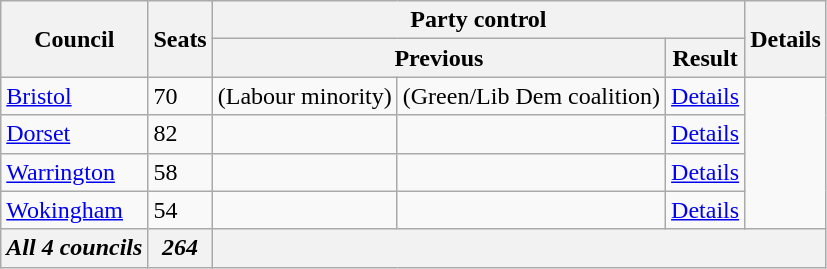<table class="wikitable sortable">
<tr>
<th rowspan="2">Council</th>
<th rowspan="2">Seats</th>
<th colspan="4">Party control</th>
<th rowspan="2">Details</th>
</tr>
<tr>
<th colspan="2">Previous</th>
<th colspan="2">Result</th>
</tr>
<tr>
<td><a href='#'>Bristol</a></td>
<td>70</td>
<td> (Labour minority)</td>
<td> (Green/Lib Dem coalition)</td>
<td><a href='#'>Details</a></td>
</tr>
<tr>
<td><a href='#'>Dorset</a></td>
<td>82</td>
<td></td>
<td></td>
<td><a href='#'>Details</a></td>
</tr>
<tr>
<td><a href='#'>Warrington</a></td>
<td>58</td>
<td></td>
<td></td>
<td><a href='#'>Details</a></td>
</tr>
<tr>
<td><a href='#'>Wokingham</a></td>
<td>54</td>
<td></td>
<td></td>
<td><a href='#'>Details</a></td>
</tr>
<tr class="sortbottom">
<th style="text-align:left;"><em>All 4 councils</em></th>
<th><em>264</em></th>
<th colspan="5"></th>
</tr>
</table>
